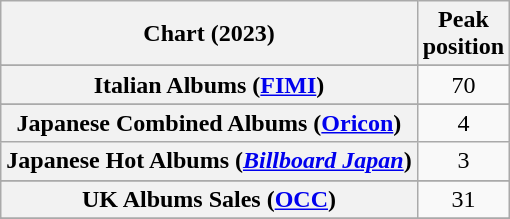<table class="wikitable sortable plainrowheaders" style="text-align:center">
<tr>
<th scope="col">Chart (2023)</th>
<th scope="col">Peak<br>position</th>
</tr>
<tr>
</tr>
<tr>
</tr>
<tr>
</tr>
<tr>
</tr>
<tr>
<th scope="row">Italian Albums (<a href='#'>FIMI</a>)</th>
<td>70</td>
</tr>
<tr>
</tr>
<tr>
<th scope="row">Japanese Combined Albums (<a href='#'>Oricon</a>)</th>
<td>4</td>
</tr>
<tr>
<th scope="row">Japanese Hot Albums (<em><a href='#'>Billboard Japan</a></em>)</th>
<td>3</td>
</tr>
<tr>
</tr>
<tr>
</tr>
<tr>
</tr>
<tr>
</tr>
<tr>
<th scope="row">UK Albums Sales (<a href='#'>OCC</a>)</th>
<td>31</td>
</tr>
<tr>
</tr>
<tr>
</tr>
<tr>
</tr>
</table>
